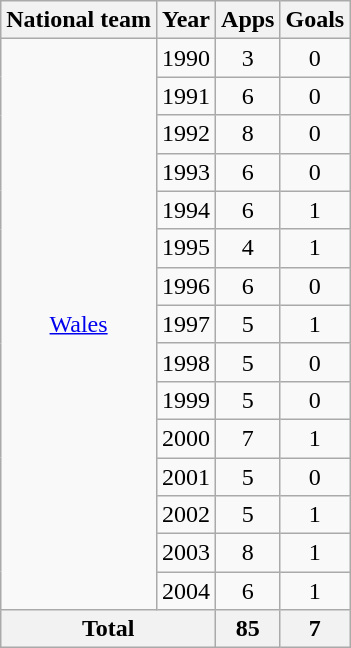<table class="wikitable" style="text-align:center">
<tr>
<th>National team</th>
<th>Year</th>
<th>Apps</th>
<th>Goals</th>
</tr>
<tr>
<td rowspan="15"><a href='#'>Wales</a></td>
<td>1990</td>
<td>3</td>
<td>0</td>
</tr>
<tr>
<td>1991</td>
<td>6</td>
<td>0</td>
</tr>
<tr>
<td>1992</td>
<td>8</td>
<td>0</td>
</tr>
<tr>
<td>1993</td>
<td>6</td>
<td>0</td>
</tr>
<tr>
<td>1994</td>
<td>6</td>
<td>1</td>
</tr>
<tr>
<td>1995</td>
<td>4</td>
<td>1</td>
</tr>
<tr>
<td>1996</td>
<td>6</td>
<td>0</td>
</tr>
<tr>
<td>1997</td>
<td>5</td>
<td>1</td>
</tr>
<tr>
<td>1998</td>
<td>5</td>
<td>0</td>
</tr>
<tr>
<td>1999</td>
<td>5</td>
<td>0</td>
</tr>
<tr>
<td>2000</td>
<td>7</td>
<td>1</td>
</tr>
<tr>
<td>2001</td>
<td>5</td>
<td>0</td>
</tr>
<tr>
<td>2002</td>
<td>5</td>
<td>1</td>
</tr>
<tr>
<td>2003</td>
<td>8</td>
<td>1</td>
</tr>
<tr>
<td>2004</td>
<td>6</td>
<td>1</td>
</tr>
<tr>
<th colspan="2">Total</th>
<th>85</th>
<th>7</th>
</tr>
</table>
